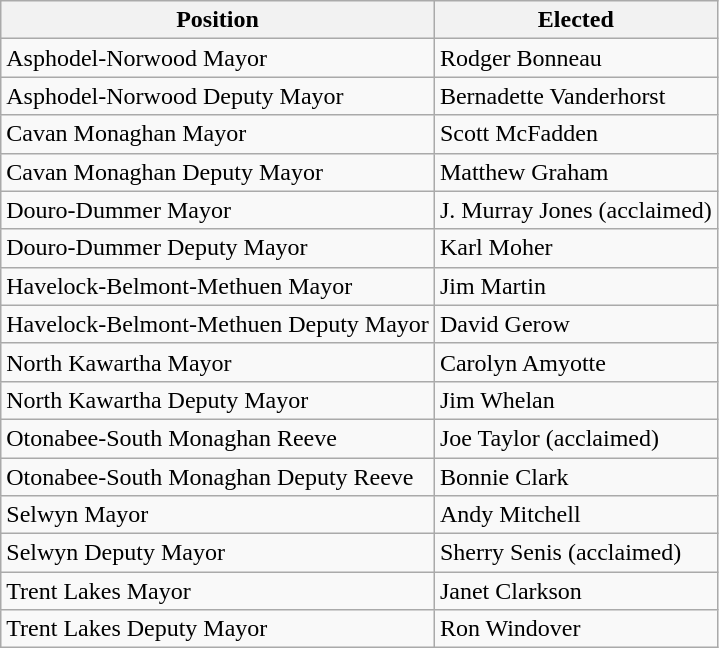<table class="wikitable">
<tr>
<th>Position</th>
<th>Elected</th>
</tr>
<tr>
<td>Asphodel-Norwood Mayor</td>
<td>Rodger Bonneau</td>
</tr>
<tr>
<td>Asphodel-Norwood Deputy Mayor</td>
<td>Bernadette Vanderhorst</td>
</tr>
<tr>
<td>Cavan Monaghan Mayor</td>
<td>Scott McFadden</td>
</tr>
<tr>
<td>Cavan Monaghan Deputy Mayor</td>
<td>Matthew Graham</td>
</tr>
<tr>
<td>Douro-Dummer Mayor</td>
<td>J. Murray Jones (acclaimed)</td>
</tr>
<tr>
<td>Douro-Dummer Deputy Mayor</td>
<td>Karl Moher</td>
</tr>
<tr>
<td>Havelock-Belmont-Methuen Mayor</td>
<td>Jim Martin</td>
</tr>
<tr>
<td>Havelock-Belmont-Methuen Deputy Mayor</td>
<td>David Gerow</td>
</tr>
<tr>
<td>North Kawartha Mayor</td>
<td>Carolyn Amyotte</td>
</tr>
<tr>
<td>North Kawartha Deputy Mayor</td>
<td>Jim Whelan</td>
</tr>
<tr>
<td>Otonabee-South Monaghan Reeve</td>
<td>Joe Taylor (acclaimed)</td>
</tr>
<tr>
<td>Otonabee-South Monaghan Deputy Reeve</td>
<td>Bonnie Clark</td>
</tr>
<tr>
<td>Selwyn Mayor</td>
<td>Andy Mitchell</td>
</tr>
<tr>
<td>Selwyn Deputy Mayor</td>
<td>Sherry Senis (acclaimed)</td>
</tr>
<tr>
<td>Trent Lakes Mayor</td>
<td>Janet Clarkson</td>
</tr>
<tr>
<td>Trent Lakes Deputy Mayor</td>
<td>Ron Windover</td>
</tr>
</table>
